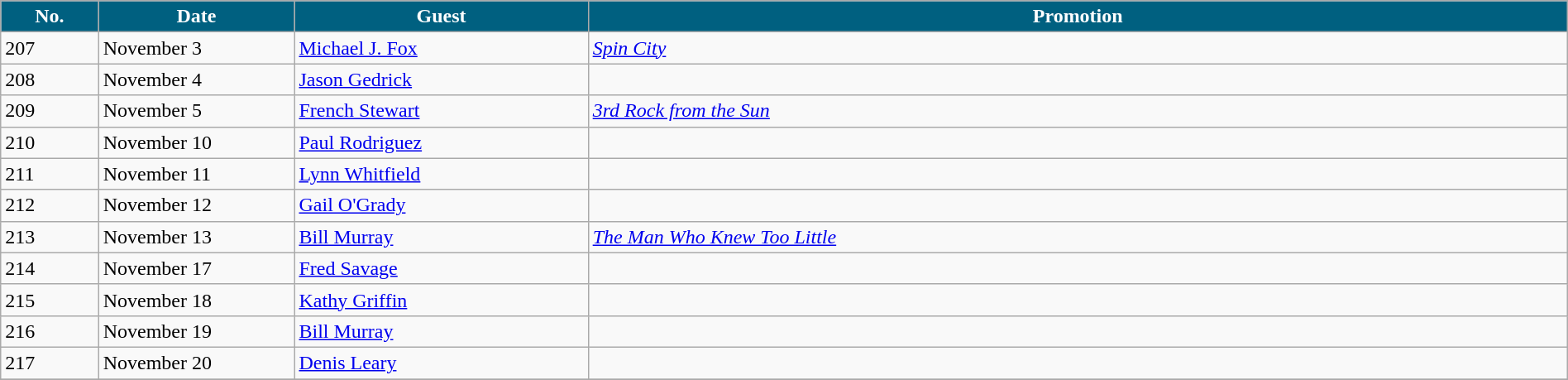<table class="wikitable" width="100%">
<tr>
<th width="5%" style="background:#006080; color:#FFFFFF"><abbr>No.</abbr></th>
<th width="10%" style="background:#006080; color:#FFFFFF">Date</th>
<th width="15%" style="background:#006080; color:#FFFFFF">Guest</th>
<th width="50%" style="background:#006080; color:#FFFFFF">Promotion</th>
</tr>
<tr>
<td>207</td>
<td>November 3</td>
<td><a href='#'>Michael J. Fox</a></td>
<td><em><a href='#'>Spin City</a></em></td>
</tr>
<tr>
<td>208</td>
<td>November 4</td>
<td><a href='#'>Jason Gedrick</a></td>
<td></td>
</tr>
<tr>
<td>209</td>
<td>November 5</td>
<td><a href='#'>French Stewart</a></td>
<td><em><a href='#'>3rd Rock from the Sun</a></em></td>
</tr>
<tr>
<td>210</td>
<td>November 10</td>
<td><a href='#'>Paul Rodriguez</a></td>
<td></td>
</tr>
<tr>
<td>211</td>
<td>November 11</td>
<td><a href='#'>Lynn Whitfield</a></td>
<td></td>
</tr>
<tr>
<td>212</td>
<td>November 12</td>
<td><a href='#'>Gail O'Grady</a></td>
<td></td>
</tr>
<tr>
<td>213</td>
<td>November 13</td>
<td><a href='#'>Bill Murray</a></td>
<td><em><a href='#'>The Man Who Knew Too Little</a></em></td>
</tr>
<tr>
<td>214</td>
<td>November 17</td>
<td><a href='#'>Fred Savage</a></td>
<td></td>
</tr>
<tr>
<td>215</td>
<td>November 18</td>
<td><a href='#'>Kathy Griffin</a></td>
<td></td>
</tr>
<tr>
<td>216</td>
<td>November 19</td>
<td><a href='#'>Bill Murray</a></td>
<td></td>
</tr>
<tr>
<td>217</td>
<td>November 20</td>
<td><a href='#'>Denis Leary</a></td>
<td></td>
</tr>
<tr>
</tr>
</table>
